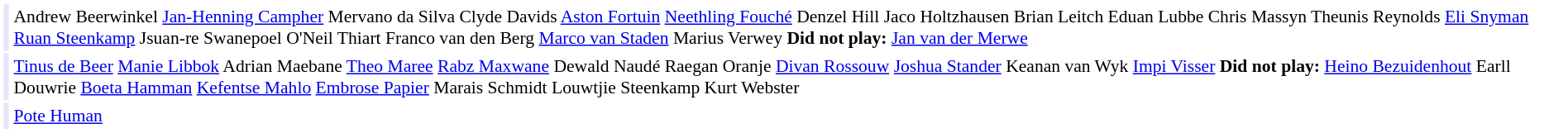<table cellpadding="2" style="border: 1px solid white; font-size:90%;">
<tr>
<td colspan="2" align="right" bgcolor="lavender"></td>
<td align="left">Andrew Beerwinkel <a href='#'>Jan-Henning Campher</a> Mervano da Silva Clyde Davids <a href='#'>Aston Fortuin</a> <a href='#'>Neethling Fouché</a> Denzel Hill Jaco Holtzhausen Brian Leitch Eduan Lubbe Chris Massyn Theunis Reynolds <a href='#'>Eli Snyman</a> <a href='#'>Ruan Steenkamp</a> Jsuan-re Swanepoel O'Neil Thiart Franco van den Berg <a href='#'>Marco van Staden</a> Marius Verwey <strong>Did not play:</strong> <a href='#'>Jan van der Merwe</a></td>
</tr>
<tr>
<td colspan="2" align="right" bgcolor="lavender"></td>
<td align="left"><a href='#'>Tinus de Beer</a> <a href='#'>Manie Libbok</a> Adrian Maebane <a href='#'>Theo Maree</a> <a href='#'>Rabz Maxwane</a> Dewald Naudé Raegan Oranje <a href='#'>Divan Rossouw</a> <a href='#'>Joshua Stander</a> Keanan van Wyk <a href='#'>Impi Visser</a> <strong>Did not play:</strong> <a href='#'>Heino Bezuidenhout</a> Earll Douwrie <a href='#'>Boeta Hamman</a> <a href='#'>Kefentse Mahlo</a> <a href='#'>Embrose Papier</a> Marais Schmidt Louwtjie Steenkamp Kurt Webster</td>
</tr>
<tr>
<td colspan="2" align="right" bgcolor="lavender"></td>
<td align="left"><a href='#'>Pote Human</a></td>
</tr>
</table>
